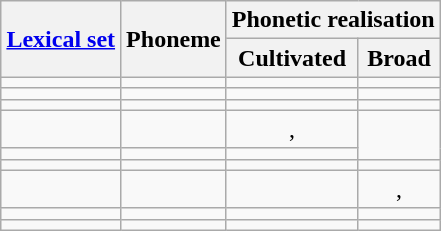<table class="wikitable" style="float: right">
<tr>
<th rowspan="2"><a href='#'>Lexical set</a></th>
<th rowspan="2">Phoneme</th>
<th colspan="2">Phonetic realisation</th>
</tr>
<tr>
<th>Cultivated</th>
<th>Broad</th>
</tr>
<tr align="center">
<td></td>
<td></td>
<td></td>
<td></td>
</tr>
<tr align="center">
<td></td>
<td></td>
<td></td>
<td></td>
</tr>
<tr align="center">
<td></td>
<td></td>
<td></td>
<td></td>
</tr>
<tr align="center">
<td></td>
<td></td>
<td>, </td>
<td rowspan="2"></td>
</tr>
<tr align="center">
<td></td>
<td></td>
<td></td>
</tr>
<tr align="center">
<td></td>
<td></td>
<td></td>
<td></td>
</tr>
<tr align="center">
<td></td>
<td></td>
<td></td>
<td>, </td>
</tr>
<tr align="center">
<td></td>
<td></td>
<td></td>
<td></td>
</tr>
<tr align="center">
<td></td>
<td></td>
<td></td>
<td></td>
</tr>
</table>
